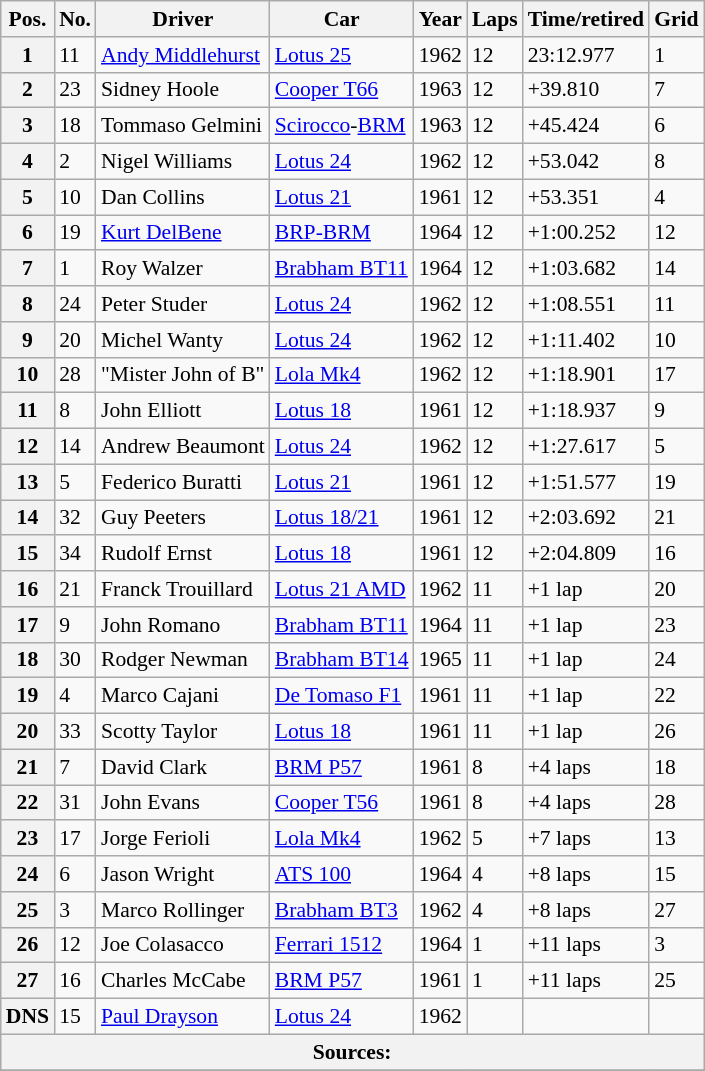<table class="wikitable" style="font-size:90%">
<tr>
<th>Pos.</th>
<th>No.</th>
<th>Driver</th>
<th>Car</th>
<th>Year</th>
<th>Laps</th>
<th>Time/retired</th>
<th>Grid</th>
</tr>
<tr>
<th>1</th>
<td>11</td>
<td> <a href='#'>Andy Middlehurst</a></td>
<td><a href='#'>Lotus 25</a></td>
<td>1962</td>
<td>12</td>
<td>23:12.977</td>
<td>1</td>
</tr>
<tr>
<th>2</th>
<td>23</td>
<td> Sidney Hoole</td>
<td><a href='#'>Cooper T66</a></td>
<td>1963</td>
<td>12</td>
<td>+39.810</td>
<td>7</td>
</tr>
<tr>
<th>3</th>
<td>18</td>
<td> Tommaso Gelmini</td>
<td><a href='#'>Scirocco</a>-<a href='#'>BRM</a></td>
<td>1963</td>
<td>12</td>
<td>+45.424</td>
<td>6</td>
</tr>
<tr>
<th>4</th>
<td>2</td>
<td> Nigel Williams</td>
<td><a href='#'>Lotus 24</a></td>
<td>1962</td>
<td>12</td>
<td>+53.042</td>
<td>8</td>
</tr>
<tr>
<th>5</th>
<td>10</td>
<td> Dan Collins</td>
<td><a href='#'>Lotus 21</a></td>
<td>1961</td>
<td>12</td>
<td>+53.351</td>
<td>4</td>
</tr>
<tr>
<th>6</th>
<td>19</td>
<td> <a href='#'>Kurt DelBene</a></td>
<td><a href='#'>BRP-BRM</a></td>
<td>1964</td>
<td>12</td>
<td>+1:00.252</td>
<td>12</td>
</tr>
<tr>
<th>7</th>
<td>1</td>
<td> Roy Walzer</td>
<td><a href='#'>Brabham BT11</a></td>
<td>1964</td>
<td>12</td>
<td>+1:03.682</td>
<td>14</td>
</tr>
<tr>
<th>8</th>
<td>24</td>
<td> Peter Studer</td>
<td><a href='#'>Lotus 24</a></td>
<td>1962</td>
<td>12</td>
<td>+1:08.551</td>
<td>11</td>
</tr>
<tr>
<th>9</th>
<td>20</td>
<td> Michel Wanty</td>
<td><a href='#'>Lotus 24</a></td>
<td>1962</td>
<td>12</td>
<td>+1:11.402</td>
<td>10</td>
</tr>
<tr>
<th>10</th>
<td>28</td>
<td> "Mister John of B"</td>
<td><a href='#'>Lola Mk4</a></td>
<td>1962</td>
<td>12</td>
<td>+1:18.901</td>
<td>17</td>
</tr>
<tr>
<th>11</th>
<td>8</td>
<td> John Elliott</td>
<td><a href='#'>Lotus 18</a></td>
<td>1961</td>
<td>12</td>
<td>+1:18.937</td>
<td>9</td>
</tr>
<tr>
<th>12</th>
<td>14</td>
<td> Andrew Beaumont</td>
<td><a href='#'>Lotus 24</a></td>
<td>1962</td>
<td>12</td>
<td>+1:27.617</td>
<td>5</td>
</tr>
<tr>
<th>13</th>
<td>5</td>
<td> Federico Buratti</td>
<td><a href='#'>Lotus 21</a></td>
<td>1961</td>
<td>12</td>
<td>+1:51.577</td>
<td>19</td>
</tr>
<tr>
<th>14</th>
<td>32</td>
<td> Guy Peeters</td>
<td><a href='#'>Lotus 18/21</a></td>
<td>1961</td>
<td>12</td>
<td>+2:03.692</td>
<td>21</td>
</tr>
<tr>
<th>15</th>
<td>34</td>
<td> Rudolf Ernst</td>
<td><a href='#'>Lotus 18</a></td>
<td>1961</td>
<td>12</td>
<td>+2:04.809</td>
<td>16</td>
</tr>
<tr>
<th>16</th>
<td>21</td>
<td> Franck Trouillard</td>
<td><a href='#'>Lotus 21 AMD</a></td>
<td>1962</td>
<td>11</td>
<td>+1 lap</td>
<td>20</td>
</tr>
<tr>
<th>17</th>
<td>9</td>
<td> John Romano</td>
<td><a href='#'>Brabham BT11</a></td>
<td>1964</td>
<td>11</td>
<td>+1 lap</td>
<td>23</td>
</tr>
<tr>
<th>18</th>
<td>30</td>
<td> Rodger Newman</td>
<td><a href='#'>Brabham BT14</a></td>
<td>1965</td>
<td>11</td>
<td>+1 lap</td>
<td>24</td>
</tr>
<tr>
<th>19</th>
<td>4</td>
<td> Marco Cajani</td>
<td><a href='#'>De Tomaso F1</a></td>
<td>1961</td>
<td>11</td>
<td>+1 lap</td>
<td>22</td>
</tr>
<tr>
<th>20</th>
<td>33</td>
<td> Scotty Taylor</td>
<td><a href='#'>Lotus 18</a></td>
<td>1961</td>
<td>11</td>
<td>+1 lap</td>
<td>26</td>
</tr>
<tr>
<th>21</th>
<td>7</td>
<td> David Clark</td>
<td><a href='#'>BRM P57</a></td>
<td>1961</td>
<td>8</td>
<td>+4 laps</td>
<td>18</td>
</tr>
<tr>
<th>22</th>
<td>31</td>
<td> John Evans</td>
<td><a href='#'>Cooper T56</a></td>
<td>1961</td>
<td>8</td>
<td>+4 laps</td>
<td>28</td>
</tr>
<tr>
<th>23</th>
<td>17</td>
<td> Jorge Ferioli</td>
<td><a href='#'>Lola Mk4</a></td>
<td>1962</td>
<td>5</td>
<td>+7 laps</td>
<td>13</td>
</tr>
<tr>
<th>24</th>
<td>6</td>
<td> Jason Wright</td>
<td><a href='#'>ATS 100</a></td>
<td>1964</td>
<td>4</td>
<td>+8 laps</td>
<td>15</td>
</tr>
<tr>
<th>25</th>
<td>3</td>
<td> Marco Rollinger</td>
<td><a href='#'>Brabham BT3</a></td>
<td>1962</td>
<td>4</td>
<td>+8 laps</td>
<td>27</td>
</tr>
<tr>
<th>26</th>
<td>12</td>
<td> Joe Colasacco</td>
<td><a href='#'>Ferrari 1512</a></td>
<td>1964</td>
<td>1</td>
<td>+11 laps</td>
<td>3</td>
</tr>
<tr>
<th>27</th>
<td>16</td>
<td> Charles McCabe</td>
<td><a href='#'>BRM P57</a></td>
<td>1961</td>
<td>1</td>
<td>+11 laps</td>
<td>25</td>
</tr>
<tr>
<th>DNS</th>
<td>15</td>
<td> <a href='#'>Paul Drayson</a></td>
<td><a href='#'>Lotus 24</a></td>
<td>1962</td>
<td></td>
<td></td>
<td></td>
</tr>
<tr style="background-color:#E5E4E2" align="center">
<th colspan=8>Sources:</th>
</tr>
<tr>
</tr>
</table>
